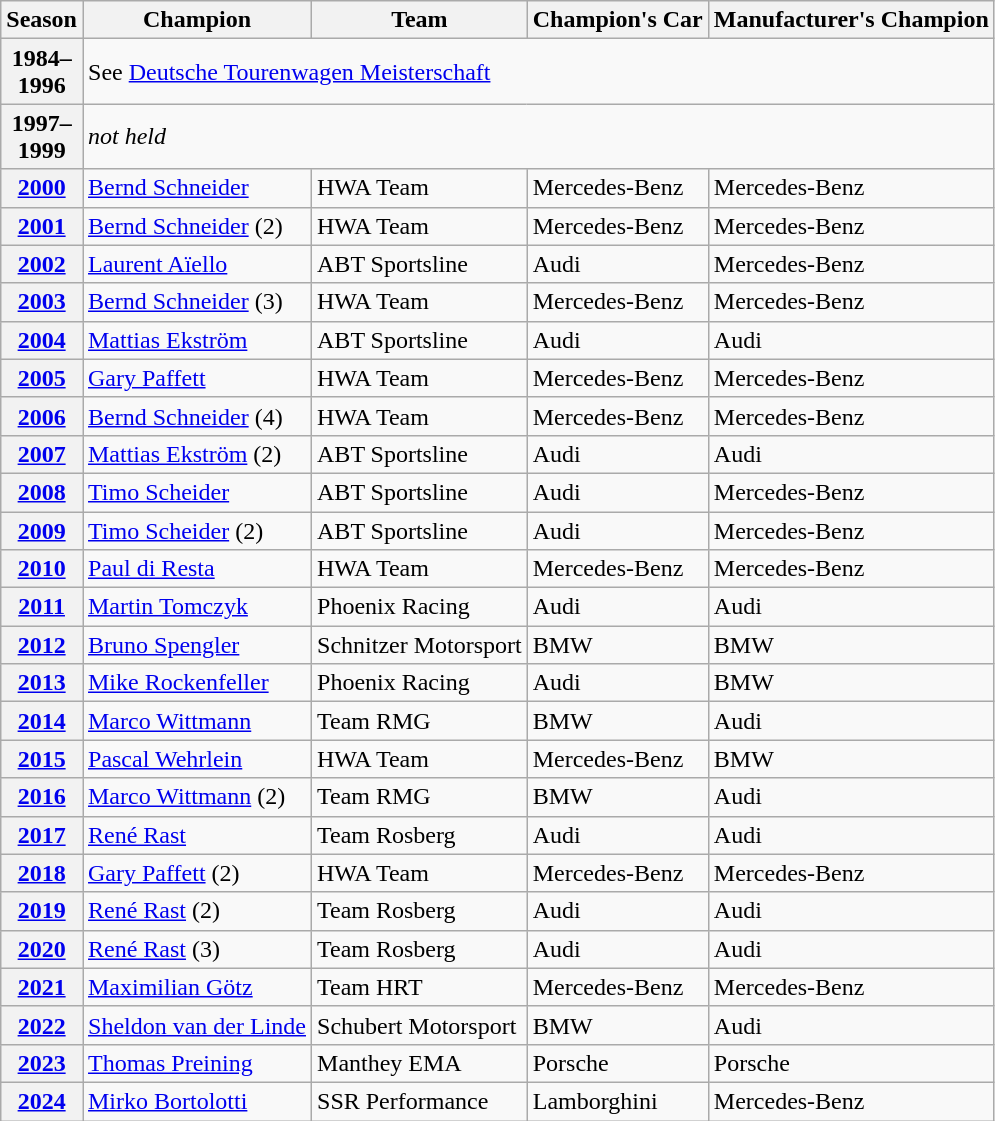<table class="wikitable">
<tr>
<th>Season</th>
<th>Champion</th>
<th>Team</th>
<th>Champion's Car</th>
<th>Manufacturer's Champion</th>
</tr>
<tr>
<th>1984–<br>1996</th>
<td colspan=4>See <a href='#'>Deutsche Tourenwagen Meisterschaft</a></td>
</tr>
<tr>
<th>1997–<br>1999</th>
<td colspan=4><em>not held</em></td>
</tr>
<tr>
<th><a href='#'>2000</a></th>
<td> <a href='#'>Bernd Schneider</a></td>
<td>HWA Team</td>
<td>Mercedes-Benz</td>
<td>Mercedes-Benz</td>
</tr>
<tr>
<th><a href='#'>2001</a></th>
<td> <a href='#'>Bernd Schneider</a> (2)</td>
<td>HWA Team</td>
<td>Mercedes-Benz</td>
<td>Mercedes-Benz</td>
</tr>
<tr>
<th><a href='#'>2002</a></th>
<td> <a href='#'>Laurent Aïello</a></td>
<td>ABT Sportsline</td>
<td>Audi</td>
<td>Mercedes-Benz</td>
</tr>
<tr>
<th><a href='#'>2003</a></th>
<td> <a href='#'>Bernd Schneider</a> (3)</td>
<td>HWA Team</td>
<td>Mercedes-Benz</td>
<td>Mercedes-Benz</td>
</tr>
<tr>
<th><a href='#'>2004</a></th>
<td> <a href='#'>Mattias Ekström</a></td>
<td>ABT Sportsline</td>
<td>Audi</td>
<td>Audi</td>
</tr>
<tr>
<th><a href='#'>2005</a></th>
<td> <a href='#'>Gary Paffett</a></td>
<td>HWA Team</td>
<td>Mercedes-Benz</td>
<td>Mercedes-Benz</td>
</tr>
<tr>
<th><a href='#'>2006</a></th>
<td> <a href='#'>Bernd Schneider</a> (4)</td>
<td>HWA Team</td>
<td>Mercedes-Benz</td>
<td>Mercedes-Benz</td>
</tr>
<tr>
<th><a href='#'>2007</a></th>
<td> <a href='#'>Mattias Ekström</a> (2)</td>
<td>ABT Sportsline</td>
<td>Audi</td>
<td>Audi</td>
</tr>
<tr>
<th><a href='#'>2008</a></th>
<td> <a href='#'>Timo Scheider</a></td>
<td>ABT Sportsline</td>
<td>Audi</td>
<td>Mercedes-Benz</td>
</tr>
<tr>
<th><a href='#'>2009</a></th>
<td> <a href='#'>Timo Scheider</a> (2)</td>
<td>ABT Sportsline</td>
<td>Audi</td>
<td>Mercedes-Benz</td>
</tr>
<tr>
<th><a href='#'>2010</a></th>
<td> <a href='#'>Paul di Resta</a></td>
<td>HWA Team</td>
<td>Mercedes-Benz</td>
<td>Mercedes-Benz</td>
</tr>
<tr>
<th><a href='#'>2011</a></th>
<td> <a href='#'>Martin Tomczyk</a></td>
<td>Phoenix Racing</td>
<td>Audi</td>
<td>Audi</td>
</tr>
<tr>
<th><a href='#'>2012</a></th>
<td> <a href='#'>Bruno Spengler</a></td>
<td>Schnitzer Motorsport</td>
<td>BMW</td>
<td>BMW</td>
</tr>
<tr>
<th><a href='#'>2013</a></th>
<td> <a href='#'>Mike Rockenfeller</a></td>
<td>Phoenix Racing</td>
<td>Audi</td>
<td>BMW</td>
</tr>
<tr>
<th><a href='#'>2014</a></th>
<td> <a href='#'>Marco Wittmann</a></td>
<td>Team RMG</td>
<td>BMW</td>
<td>Audi</td>
</tr>
<tr>
<th><a href='#'>2015</a></th>
<td> <a href='#'>Pascal Wehrlein</a></td>
<td>HWA Team</td>
<td>Mercedes-Benz</td>
<td>BMW</td>
</tr>
<tr>
<th><a href='#'>2016</a></th>
<td> <a href='#'>Marco Wittmann</a> (2)</td>
<td>Team RMG</td>
<td>BMW</td>
<td>Audi</td>
</tr>
<tr>
<th><a href='#'>2017</a></th>
<td> <a href='#'>René Rast</a></td>
<td>Team Rosberg</td>
<td>Audi</td>
<td>Audi</td>
</tr>
<tr>
<th><a href='#'>2018</a></th>
<td> <a href='#'>Gary Paffett</a> (2)</td>
<td>HWA Team</td>
<td>Mercedes-Benz</td>
<td>Mercedes-Benz</td>
</tr>
<tr>
<th><a href='#'>2019</a></th>
<td> <a href='#'>René Rast</a> (2)</td>
<td>Team Rosberg</td>
<td>Audi</td>
<td>Audi</td>
</tr>
<tr>
<th><a href='#'>2020</a></th>
<td> <a href='#'>René Rast</a> (3)</td>
<td>Team Rosberg</td>
<td>Audi</td>
<td>Audi</td>
</tr>
<tr>
<th><a href='#'>2021</a></th>
<td> <a href='#'>Maximilian Götz</a></td>
<td>Team HRT</td>
<td>Mercedes-Benz</td>
<td>Mercedes-Benz</td>
</tr>
<tr>
<th><a href='#'>2022</a></th>
<td> <a href='#'>Sheldon van der Linde</a></td>
<td>Schubert Motorsport</td>
<td>BMW</td>
<td>Audi</td>
</tr>
<tr>
<th><a href='#'>2023</a></th>
<td> <a href='#'>Thomas Preining</a></td>
<td>Manthey EMA</td>
<td>Porsche</td>
<td>Porsche</td>
</tr>
<tr>
<th><a href='#'>2024</a></th>
<td> <a href='#'>Mirko Bortolotti</a></td>
<td>SSR Performance</td>
<td>Lamborghini</td>
<td>Mercedes-Benz</td>
</tr>
</table>
